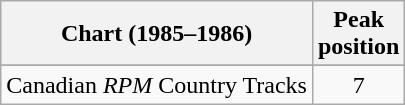<table class="wikitable sortable">
<tr>
<th align="left">Chart (1985–1986)</th>
<th align="center">Peak<br>position</th>
</tr>
<tr>
</tr>
<tr>
<td align="left">Canadian <em>RPM</em> Country Tracks</td>
<td align="center">7</td>
</tr>
</table>
